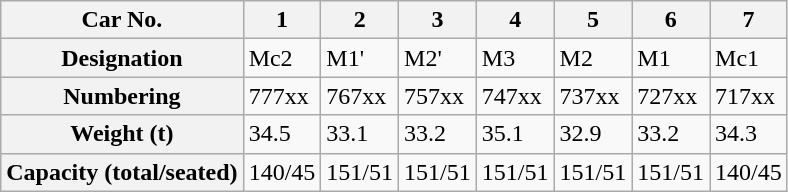<table class="wikitable">
<tr>
<th>Car No.</th>
<th>1</th>
<th>2</th>
<th>3</th>
<th>4</th>
<th>5</th>
<th>6</th>
<th>7</th>
</tr>
<tr>
<th>Designation</th>
<td>Mc2</td>
<td>M1'</td>
<td>M2'</td>
<td>M3</td>
<td>M2</td>
<td>M1</td>
<td>Mc1</td>
</tr>
<tr>
<th>Numbering</th>
<td>777xx</td>
<td>767xx</td>
<td>757xx</td>
<td>747xx</td>
<td>737xx</td>
<td>727xx</td>
<td>717xx</td>
</tr>
<tr>
<th>Weight (t)</th>
<td>34.5</td>
<td>33.1</td>
<td>33.2</td>
<td>35.1</td>
<td>32.9</td>
<td>33.2</td>
<td>34.3</td>
</tr>
<tr>
<th>Capacity (total/seated)</th>
<td>140/45</td>
<td>151/51</td>
<td>151/51</td>
<td>151/51</td>
<td>151/51</td>
<td>151/51</td>
<td>140/45</td>
</tr>
</table>
